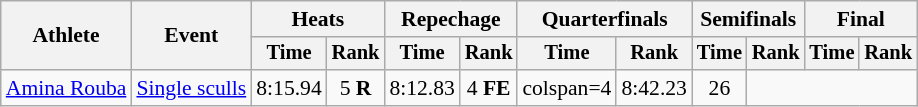<table class="wikitable" style="font-size:90%">
<tr>
<th rowspan="2">Athlete</th>
<th rowspan="2">Event</th>
<th colspan="2">Heats</th>
<th colspan="2">Repechage</th>
<th colspan=2>Quarterfinals</th>
<th colspan="2">Semifinals</th>
<th colspan="2">Final</th>
</tr>
<tr style="font-size:95%">
<th>Time</th>
<th>Rank</th>
<th>Time</th>
<th>Rank</th>
<th>Time</th>
<th>Rank</th>
<th>Time</th>
<th>Rank</th>
<th>Time</th>
<th>Rank</th>
</tr>
<tr align=center>
<td align=left><a href='#'>Amina Rouba</a></td>
<td align=left><a href='#'>Single sculls</a></td>
<td>8:15.94</td>
<td>5 <strong>R</strong></td>
<td>8:12.83</td>
<td>4 <strong>FE</strong></td>
<td>colspan=4 </td>
<td>8:42.23</td>
<td>26</td>
</tr>
</table>
